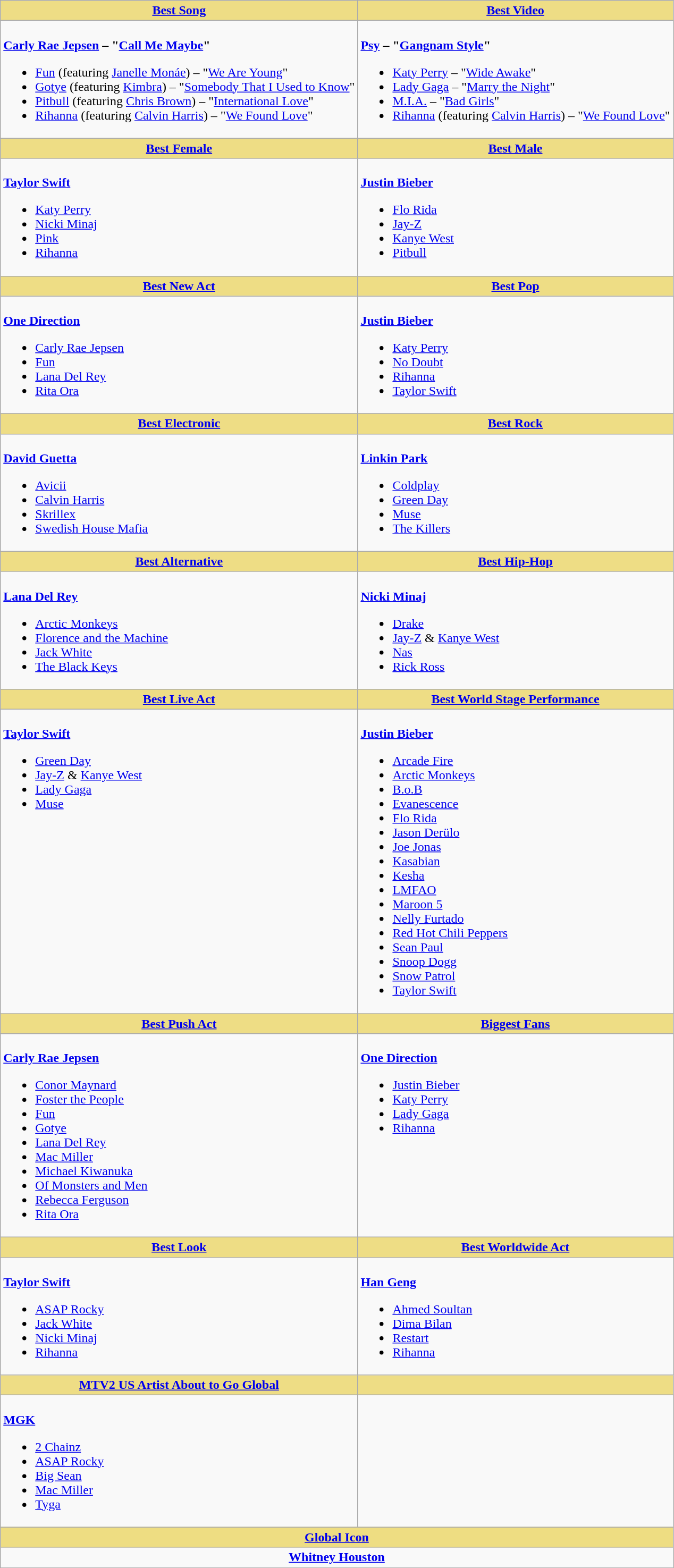<table class=wikitable style="width=100%">
<tr>
<th style="background:#EEDD85; width=50%"><a href='#'>Best Song</a></th>
<th style="background:#EEDD85; width=50%"><a href='#'>Best Video</a></th>
</tr>
<tr>
<td valign="top"><br><strong><a href='#'>Carly Rae Jepsen</a> – "<a href='#'>Call Me Maybe</a>"</strong><ul><li><a href='#'>Fun</a> (featuring <a href='#'>Janelle Monáe</a>) – "<a href='#'>We Are Young</a>"</li><li><a href='#'>Gotye</a> (featuring <a href='#'>Kimbra</a>) – "<a href='#'>Somebody That I Used to Know</a>"</li><li><a href='#'>Pitbull</a> (featuring <a href='#'>Chris Brown</a>) – "<a href='#'>International Love</a>"</li><li><a href='#'>Rihanna</a> (featuring <a href='#'>Calvin Harris</a>) – "<a href='#'>We Found Love</a>"</li></ul></td>
<td valign="top"><br><strong><a href='#'>Psy</a> – "<a href='#'>Gangnam Style</a>"</strong><ul><li><a href='#'>Katy Perry</a> – "<a href='#'>Wide Awake</a>"</li><li><a href='#'>Lady Gaga</a> – "<a href='#'>Marry the Night</a>"</li><li><a href='#'>M.I.A.</a> – "<a href='#'>Bad Girls</a>"</li><li><a href='#'>Rihanna</a> (featuring <a href='#'>Calvin Harris</a>) – "<a href='#'>We Found Love</a>"</li></ul></td>
</tr>
<tr>
<th style="background:#EEDD85; width=50%"><a href='#'>Best Female</a></th>
<th style="background:#EEDD85; width=50%"><a href='#'>Best Male</a></th>
</tr>
<tr>
<td valign="top"><br><strong><a href='#'>Taylor Swift</a></strong><ul><li><a href='#'>Katy Perry</a></li><li><a href='#'>Nicki Minaj</a></li><li><a href='#'>Pink</a></li><li><a href='#'>Rihanna</a></li></ul></td>
<td valign="top"><br><strong><a href='#'>Justin Bieber</a></strong><ul><li><a href='#'>Flo Rida</a></li><li><a href='#'>Jay-Z</a></li><li><a href='#'>Kanye West</a></li><li><a href='#'>Pitbull</a></li></ul></td>
</tr>
<tr>
<th style="background:#EEDD85; width=50%"><a href='#'>Best New Act</a></th>
<th style="background:#EEDD85; width=50%"><a href='#'>Best Pop</a></th>
</tr>
<tr>
<td valign="top"><br><strong><a href='#'>One Direction</a></strong><ul><li><a href='#'>Carly Rae Jepsen</a></li><li><a href='#'>Fun</a></li><li><a href='#'>Lana Del Rey</a></li><li><a href='#'>Rita Ora</a></li></ul></td>
<td valign="top"><br><strong><a href='#'>Justin Bieber</a></strong><ul><li><a href='#'>Katy Perry</a></li><li><a href='#'>No Doubt</a></li><li><a href='#'>Rihanna</a></li><li><a href='#'>Taylor Swift</a></li></ul></td>
</tr>
<tr>
<th style="background:#EEDD85; width=50%"><a href='#'>Best Electronic</a></th>
<th style="background:#EEDD85; width=50%"><a href='#'>Best Rock</a></th>
</tr>
<tr>
<td valign="top"><br><strong><a href='#'>David Guetta</a></strong><ul><li><a href='#'>Avicii</a></li><li><a href='#'>Calvin Harris</a></li><li><a href='#'>Skrillex</a></li><li><a href='#'>Swedish House Mafia</a></li></ul></td>
<td valign="top"><br><strong><a href='#'>Linkin Park</a></strong><ul><li><a href='#'>Coldplay</a></li><li><a href='#'>Green Day</a></li><li><a href='#'>Muse</a></li><li><a href='#'>The Killers</a></li></ul></td>
</tr>
<tr>
<th style="background:#EEDD85; width=50%"><a href='#'>Best Alternative</a></th>
<th style="background:#EEDD85; width=50%"><a href='#'>Best Hip-Hop</a></th>
</tr>
<tr>
<td valign="top"><br><strong><a href='#'>Lana Del Rey</a></strong><ul><li><a href='#'>Arctic Monkeys</a></li><li><a href='#'>Florence and the Machine</a></li><li><a href='#'>Jack White</a></li><li><a href='#'>The Black Keys</a></li></ul></td>
<td valign="top"><br><strong><a href='#'>Nicki Minaj</a></strong><ul><li><a href='#'>Drake</a></li><li><a href='#'>Jay-Z</a> & <a href='#'>Kanye West</a></li><li><a href='#'>Nas</a></li><li><a href='#'>Rick Ross</a></li></ul></td>
</tr>
<tr>
<th style="background:#EEDD85; width=50%"><a href='#'>Best Live Act</a></th>
<th style="background:#EEDD85; width=50%"><a href='#'>Best World Stage Performance</a></th>
</tr>
<tr>
<td valign="top"><br><strong><a href='#'>Taylor Swift</a></strong><ul><li><a href='#'>Green Day</a></li><li><a href='#'>Jay-Z</a> & <a href='#'>Kanye West</a></li><li><a href='#'>Lady Gaga</a></li><li><a href='#'>Muse</a></li></ul></td>
<td valign="top"><br><strong><a href='#'>Justin Bieber</a></strong><ul><li><a href='#'>Arcade Fire</a></li><li><a href='#'>Arctic Monkeys</a></li><li><a href='#'>B.o.B</a></li><li><a href='#'>Evanescence</a></li><li><a href='#'>Flo Rida</a></li><li><a href='#'>Jason Derülo</a></li><li><a href='#'>Joe Jonas</a></li><li><a href='#'>Kasabian</a></li><li><a href='#'>Kesha</a></li><li><a href='#'>LMFAO</a></li><li><a href='#'>Maroon 5</a></li><li><a href='#'>Nelly Furtado</a></li><li><a href='#'>Red Hot Chili Peppers</a></li><li><a href='#'>Sean Paul</a></li><li><a href='#'>Snoop Dogg</a></li><li><a href='#'>Snow Patrol</a></li><li><a href='#'>Taylor Swift</a></li></ul></td>
</tr>
<tr>
<th style="background:#EEDD85; width=50%"><a href='#'>Best Push Act</a></th>
<th style="background:#EEDD85; width=50%"><a href='#'>Biggest Fans</a></th>
</tr>
<tr>
<td valign="top"><br><strong><a href='#'>Carly Rae Jepsen</a></strong><ul><li><a href='#'>Conor Maynard</a></li><li><a href='#'>Foster the People</a></li><li><a href='#'>Fun</a></li><li><a href='#'>Gotye</a></li><li><a href='#'>Lana Del Rey</a></li><li><a href='#'>Mac Miller</a></li><li><a href='#'>Michael Kiwanuka</a></li><li><a href='#'>Of Monsters and Men</a></li><li><a href='#'>Rebecca Ferguson</a></li><li><a href='#'>Rita Ora</a></li></ul></td>
<td valign="top"><br><strong><a href='#'>One Direction</a></strong><ul><li><a href='#'>Justin Bieber</a></li><li><a href='#'>Katy Perry</a></li><li><a href='#'>Lady Gaga</a></li><li><a href='#'>Rihanna</a></li></ul></td>
</tr>
<tr>
<th style="background:#EEDD85; width=50%"><a href='#'>Best Look</a></th>
<th style="background:#EEDD85; width=50%"><a href='#'>Best Worldwide Act</a></th>
</tr>
<tr>
<td valign="top"><br><strong><a href='#'>Taylor Swift</a></strong><ul><li><a href='#'>ASAP Rocky</a></li><li><a href='#'>Jack White</a></li><li><a href='#'>Nicki Minaj</a></li><li><a href='#'>Rihanna</a></li></ul></td>
<td valign="top"><br><strong><a href='#'>Han Geng</a></strong><ul><li><a href='#'>Ahmed Soultan</a></li><li><a href='#'>Dima Bilan</a></li><li><a href='#'>Restart</a></li><li><a href='#'>Rihanna</a></li></ul></td>
</tr>
<tr>
<th style="background:#EEDD85; width=50%"><a href='#'>MTV2 US Artist About to Go Global</a></th>
<th style="background:#EEDD85; width=50%"></th>
</tr>
<tr>
<td valign="top"><br><strong><a href='#'>MGK</a></strong><ul><li><a href='#'>2 Chainz</a></li><li><a href='#'>ASAP Rocky</a></li><li><a href='#'>Big Sean</a></li><li><a href='#'>Mac Miller</a></li><li><a href='#'>Tyga</a></li></ul></td>
<td valign="top"></td>
</tr>
<tr>
<th style="background:#EEDD82; width=50%" colspan="2"><a href='#'>Global Icon</a></th>
</tr>
<tr>
<td colspan="2" style="text-align: center;"><strong><a href='#'>Whitney Houston</a></strong></td>
</tr>
</table>
